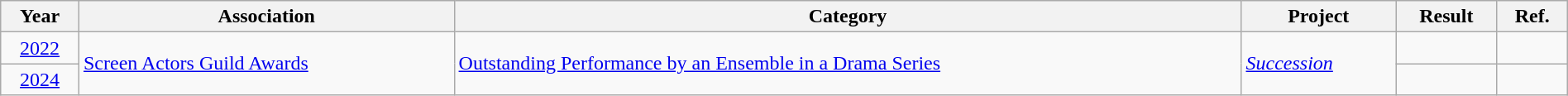<table class="wikitable" width="100%">
<tr>
<th>Year</th>
<th>Association</th>
<th>Category</th>
<th>Project</th>
<th>Result</th>
<th>Ref.</th>
</tr>
<tr>
<td align="center"><a href='#'>2022</a></td>
<td rowspan="2"><a href='#'>Screen Actors Guild Awards</a></td>
<td rowspan="2"><a href='#'>Outstanding Performance by an Ensemble in a Drama Series</a></td>
<td rowspan="2"><em><a href='#'>Succession</a></em></td>
<td></td>
<td align="center"></td>
</tr>
<tr>
<td align="center"><a href='#'>2024</a></td>
<td></td>
<td align="center"></td>
</tr>
</table>
